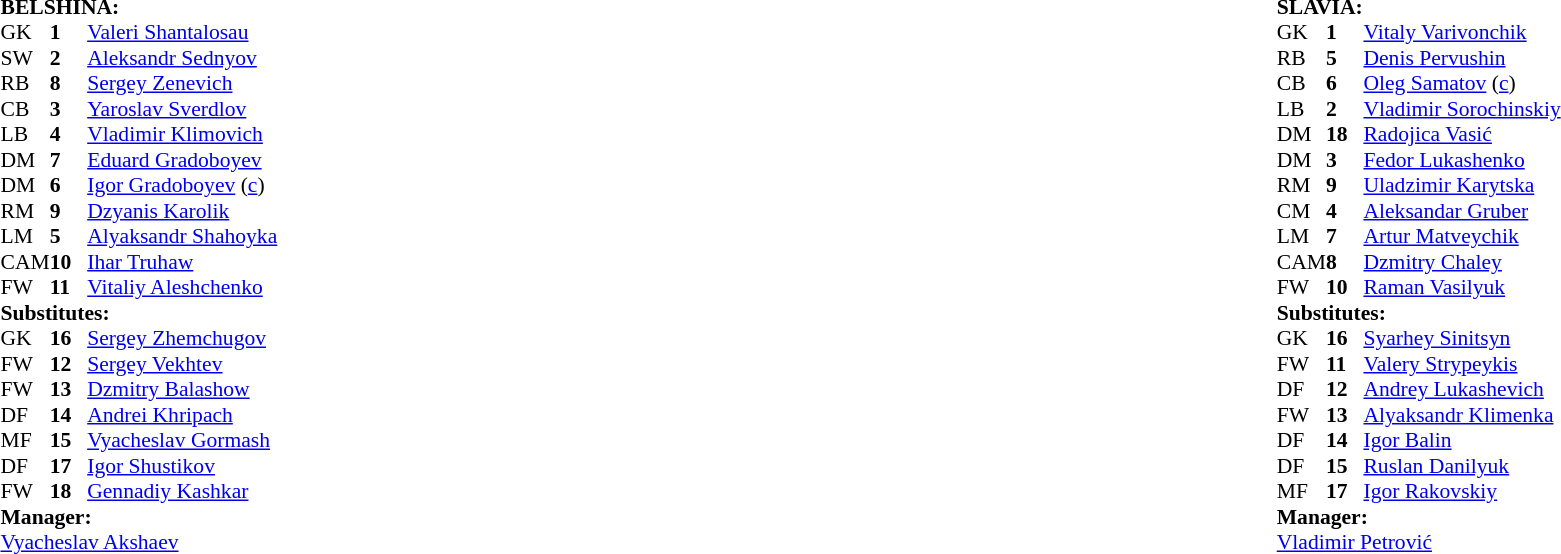<table width="100%">
<tr>
<td valign="top" width="50%"><br><table style="font-size: 90%" cellspacing="0" cellpadding="0">
<tr>
<td colspan="4"><br><strong>BELSHINA:</strong></td>
</tr>
<tr>
<th width=25></th>
<th width=25></th>
</tr>
<tr>
<td>GK</td>
<td><strong>1</strong></td>
<td> <a href='#'>Valeri Shantalosau</a></td>
</tr>
<tr>
<td>SW</td>
<td><strong>2</strong></td>
<td> <a href='#'>Aleksandr Sednyov</a></td>
</tr>
<tr>
<td>RB</td>
<td><strong>8</strong></td>
<td> <a href='#'>Sergey Zenevich</a></td>
</tr>
<tr>
<td>CB</td>
<td><strong>3</strong></td>
<td> <a href='#'>Yaroslav Sverdlov</a></td>
<td></td>
<td></td>
</tr>
<tr>
<td>LB</td>
<td><strong>4</strong></td>
<td> <a href='#'>Vladimir Klimovich</a></td>
</tr>
<tr>
<td>DM</td>
<td><strong>7</strong></td>
<td> <a href='#'>Eduard Gradoboyev</a></td>
</tr>
<tr>
<td>DM</td>
<td><strong>6</strong></td>
<td> <a href='#'>Igor Gradoboyev</a> (<a href='#'>c</a>)</td>
<td></td>
</tr>
<tr>
<td>RM</td>
<td><strong>9</strong></td>
<td> <a href='#'>Dzyanis Karolik</a></td>
<td></td>
<td></td>
</tr>
<tr>
<td>LM</td>
<td><strong>5</strong></td>
<td> <a href='#'>Alyaksandr Shahoyka</a></td>
</tr>
<tr>
<td>CAM</td>
<td><strong>10</strong></td>
<td> <a href='#'>Ihar Truhaw</a></td>
</tr>
<tr>
<td>FW</td>
<td><strong>11</strong></td>
<td> <a href='#'>Vitaliy Aleshchenko</a></td>
<td></td>
<td></td>
</tr>
<tr>
<td colspan=3><strong>Substitutes:</strong></td>
</tr>
<tr>
<td>GK</td>
<td><strong>16</strong></td>
<td> <a href='#'>Sergey Zhemchugov</a></td>
</tr>
<tr>
<td>FW</td>
<td><strong>12</strong></td>
<td> <a href='#'>Sergey Vekhtev</a></td>
<td></td>
<td></td>
</tr>
<tr>
<td>FW</td>
<td><strong>13</strong></td>
<td> <a href='#'>Dzmitry Balashow</a></td>
<td></td>
<td></td>
</tr>
<tr>
<td>DF</td>
<td><strong>14</strong></td>
<td> <a href='#'>Andrei Khripach</a></td>
<td></td>
<td></td>
</tr>
<tr>
<td>MF</td>
<td><strong>15</strong></td>
<td> <a href='#'>Vyacheslav Gormash</a></td>
</tr>
<tr>
<td>DF</td>
<td><strong>17</strong></td>
<td> <a href='#'>Igor Shustikov</a></td>
</tr>
<tr>
<td>FW</td>
<td><strong>18</strong></td>
<td> <a href='#'>Gennadiy Kashkar</a></td>
</tr>
<tr>
<td colspan=3><strong>Manager:</strong></td>
</tr>
<tr>
<td colspan="4"> <a href='#'>Vyacheslav Akshaev</a></td>
</tr>
</table>
</td>
<td valign="top"></td>
<td valign="top" width="50%"><br><table style="font-size: 90%" cellspacing="0" cellpadding="0" align=center>
<tr>
<td colspan="4"><br><strong>SLAVIA:</strong></td>
</tr>
<tr>
<th width=25></th>
<th width=25></th>
</tr>
<tr>
<td>GK</td>
<td><strong>1</strong></td>
<td> <a href='#'>Vitaly Varivonchik</a></td>
</tr>
<tr>
<td>RB</td>
<td><strong>5</strong></td>
<td> <a href='#'>Denis Pervushin</a></td>
<td></td>
<td></td>
</tr>
<tr>
<td>CB</td>
<td><strong>6</strong></td>
<td> <a href='#'>Oleg Samatov</a> (<a href='#'>c</a>)</td>
<td></td>
</tr>
<tr>
<td>LB</td>
<td><strong>2</strong></td>
<td> <a href='#'>Vladimir Sorochinskiy</a></td>
</tr>
<tr>
<td>DM</td>
<td><strong>18</strong></td>
<td> <a href='#'>Radojica Vasić</a></td>
</tr>
<tr>
<td>DM</td>
<td><strong>3</strong></td>
<td> <a href='#'>Fedor Lukashenko</a></td>
</tr>
<tr>
<td>RM</td>
<td><strong>9</strong></td>
<td> <a href='#'>Uladzimir Karytska</a></td>
</tr>
<tr>
<td>CM</td>
<td><strong>4</strong></td>
<td> <a href='#'>Aleksandar Gruber</a></td>
</tr>
<tr>
<td>LM</td>
<td><strong>7</strong></td>
<td> <a href='#'>Artur Matveychik</a></td>
</tr>
<tr>
<td>CAM</td>
<td><strong>8</strong></td>
<td> <a href='#'>Dzmitry Chaley</a></td>
<td></td>
<td></td>
</tr>
<tr>
<td>FW</td>
<td><strong>10</strong></td>
<td> <a href='#'>Raman Vasilyuk</a></td>
</tr>
<tr>
<td colspan=3><strong>Substitutes:</strong></td>
</tr>
<tr>
<td>GK</td>
<td><strong>16</strong></td>
<td> <a href='#'>Syarhey Sinitsyn</a></td>
</tr>
<tr>
<td>FW</td>
<td><strong>11</strong></td>
<td> <a href='#'>Valery Strypeykis</a></td>
</tr>
<tr>
<td>DF</td>
<td><strong>12</strong></td>
<td> <a href='#'>Andrey Lukashevich</a></td>
</tr>
<tr>
<td>FW</td>
<td><strong>13</strong></td>
<td> <a href='#'>Alyaksandr Klimenka</a></td>
</tr>
<tr>
<td>DF</td>
<td><strong>14</strong></td>
<td> <a href='#'>Igor Balin</a></td>
<td></td>
<td></td>
</tr>
<tr>
<td>DF</td>
<td><strong>15</strong></td>
<td> <a href='#'>Ruslan Danilyuk</a></td>
</tr>
<tr>
<td>MF</td>
<td><strong>17</strong></td>
<td> <a href='#'>Igor Rakovskiy</a></td>
<td></td>
<td></td>
</tr>
<tr>
<td colspan=3><strong>Manager:</strong></td>
</tr>
<tr>
<td colspan="4"> <a href='#'>Vladimir Petrović</a></td>
</tr>
<tr>
</tr>
</table>
</td>
</tr>
</table>
